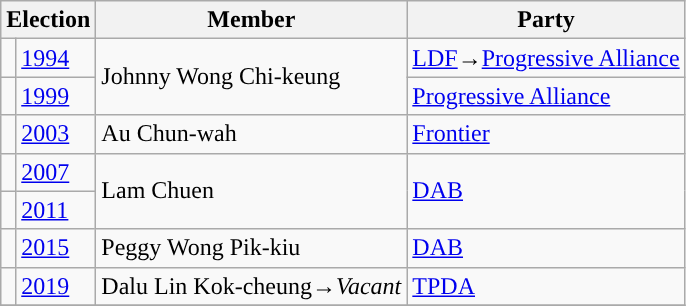<table class="wikitable">
<tr>
<th colspan="2">Election</th>
<th>Member</th>
<th>Party</th>
</tr>
<tr>
<td style="color:inherit;background:"></td>
<td><a href='#'>1994</a></td>
<td rowspan=2>Johnny Wong Chi-keung</td>
<td><a href='#'>LDF</a>→<a href='#'>Progressive Alliance</a></td>
</tr>
<tr>
<td style="color:inherit;background:"></td>
<td><a href='#'>1999</a></td>
<td><a href='#'>Progressive Alliance</a></td>
</tr>
<tr>
<td style="color:inherit;background:"></td>
<td><a href='#'>2003</a></td>
<td>Au Chun-wah</td>
<td><a href='#'>Frontier</a></td>
</tr>
<tr>
<td style="color:inherit;background:"></td>
<td><a href='#'>2007</a></td>
<td rowspan=2>Lam Chuen</td>
<td rowspan=2><a href='#'>DAB</a></td>
</tr>
<tr>
<td style="color:inherit;background:"></td>
<td><a href='#'>2011</a></td>
</tr>
<tr>
<td style="color:inherit;background:"></td>
<td><a href='#'>2015</a></td>
<td>Peggy Wong Pik-kiu</td>
<td><a href='#'>DAB</a></td>
</tr>
<tr>
<td style="color:inherit;background:"></td>
<td><a href='#'>2019</a></td>
<td>Dalu Lin Kok-cheung→<em>Vacant</em></td>
<td><a href='#'>TPDA</a></td>
</tr>
<tr>
</tr>
</table>
